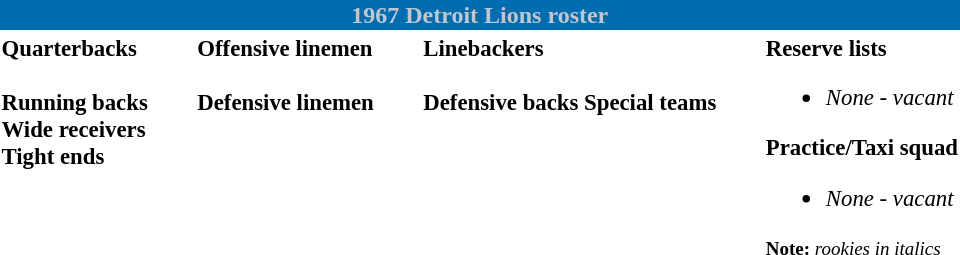<table class="toccolours" style="text-align: left;">
<tr>
<th colspan="7" style="text-align:center;background-color:#006DB0;color:#C3C6CC;"><strong>1967 Detroit Lions roster</strong></th>
</tr>
<tr>
<td style="font-size: 95%;" valign="top"><strong>Quarterbacks</strong><br>
<br><strong>Running backs</strong>




<br><strong>Wide receivers</strong>

<br><strong>Tight ends</strong>


</td>
<td style="width: 25px;"></td>
<td style="font-size: 95%;" valign="top"><strong>Offensive linemen</strong><br>


 





<br><strong>Defensive linemen</strong>






</td>
<td style="width: 25px;"></td>
<td style="font-size: 95%;" valign="top"><strong>Linebackers</strong><br> 

 

<br><strong>Defensive backs</strong>






 
<strong>Special teams</strong>
 
</td>
<td style="width: 25px;"></td>
<td style="font-size: 95%;" valign="top"><strong>Reserve lists</strong><br><ul><li><em>None - vacant</em></li></ul><strong>Practice/Taxi squad</strong><ul><li><em>None - vacant</em></li></ul><small><strong>Note:</strong> <em>rookies in italics</em></small><br></td>
</tr>
<tr>
</tr>
</table>
